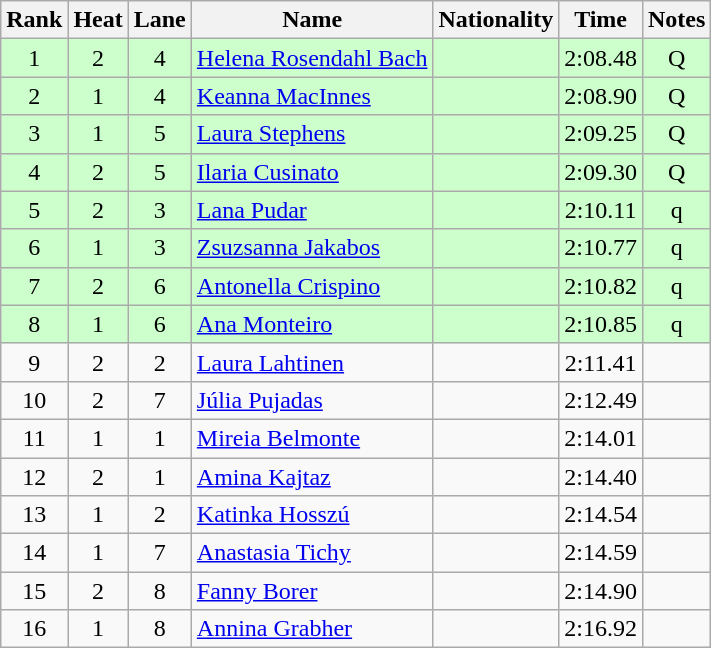<table class="wikitable sortable" style="text-align:center">
<tr>
<th>Rank</th>
<th>Heat</th>
<th>Lane</th>
<th>Name</th>
<th>Nationality</th>
<th>Time</th>
<th>Notes</th>
</tr>
<tr bgcolor=ccffcc>
<td>1</td>
<td>2</td>
<td>4</td>
<td align=left><a href='#'>Helena Rosendahl Bach</a></td>
<td align=left></td>
<td>2:08.48</td>
<td>Q</td>
</tr>
<tr bgcolor=ccffcc>
<td>2</td>
<td>1</td>
<td>4</td>
<td align=left><a href='#'>Keanna MacInnes</a></td>
<td align=left></td>
<td>2:08.90</td>
<td>Q</td>
</tr>
<tr bgcolor=ccffcc>
<td>3</td>
<td>1</td>
<td>5</td>
<td align=left><a href='#'>Laura Stephens</a></td>
<td align=left></td>
<td>2:09.25</td>
<td>Q</td>
</tr>
<tr bgcolor=ccffcc>
<td>4</td>
<td>2</td>
<td>5</td>
<td align=left><a href='#'>Ilaria Cusinato</a></td>
<td align=left></td>
<td>2:09.30</td>
<td>Q</td>
</tr>
<tr bgcolor=ccffcc>
<td>5</td>
<td>2</td>
<td>3</td>
<td align=left><a href='#'>Lana Pudar</a></td>
<td align=left></td>
<td>2:10.11</td>
<td>q</td>
</tr>
<tr bgcolor=ccffcc>
<td>6</td>
<td>1</td>
<td>3</td>
<td align=left><a href='#'>Zsuzsanna Jakabos</a></td>
<td align=left></td>
<td>2:10.77</td>
<td>q</td>
</tr>
<tr bgcolor=ccffcc>
<td>7</td>
<td>2</td>
<td>6</td>
<td align=left><a href='#'>Antonella Crispino</a></td>
<td align=left></td>
<td>2:10.82</td>
<td>q</td>
</tr>
<tr bgcolor=ccffcc>
<td>8</td>
<td>1</td>
<td>6</td>
<td align=left><a href='#'>Ana Monteiro</a></td>
<td align=left></td>
<td>2:10.85</td>
<td>q</td>
</tr>
<tr>
<td>9</td>
<td>2</td>
<td>2</td>
<td align=left><a href='#'>Laura Lahtinen</a></td>
<td align=left></td>
<td>2:11.41</td>
<td></td>
</tr>
<tr>
<td>10</td>
<td>2</td>
<td>7</td>
<td align=left><a href='#'>Júlia Pujadas</a></td>
<td align=left></td>
<td>2:12.49</td>
<td></td>
</tr>
<tr>
<td>11</td>
<td>1</td>
<td>1</td>
<td align=left><a href='#'>Mireia Belmonte</a></td>
<td align=left></td>
<td>2:14.01</td>
<td></td>
</tr>
<tr>
<td>12</td>
<td>2</td>
<td>1</td>
<td align=left><a href='#'>Amina Kajtaz</a></td>
<td align=left></td>
<td>2:14.40</td>
<td></td>
</tr>
<tr>
<td>13</td>
<td>1</td>
<td>2</td>
<td align=left><a href='#'>Katinka Hosszú</a></td>
<td align=left></td>
<td>2:14.54</td>
<td></td>
</tr>
<tr>
<td>14</td>
<td>1</td>
<td>7</td>
<td align=left><a href='#'>Anastasia Tichy</a></td>
<td align=left></td>
<td>2:14.59</td>
<td></td>
</tr>
<tr>
<td>15</td>
<td>2</td>
<td>8</td>
<td align=left><a href='#'>Fanny Borer</a></td>
<td align=left></td>
<td>2:14.90</td>
<td></td>
</tr>
<tr>
<td>16</td>
<td>1</td>
<td>8</td>
<td align=left><a href='#'>Annina Grabher</a></td>
<td align=left></td>
<td>2:16.92</td>
<td></td>
</tr>
</table>
